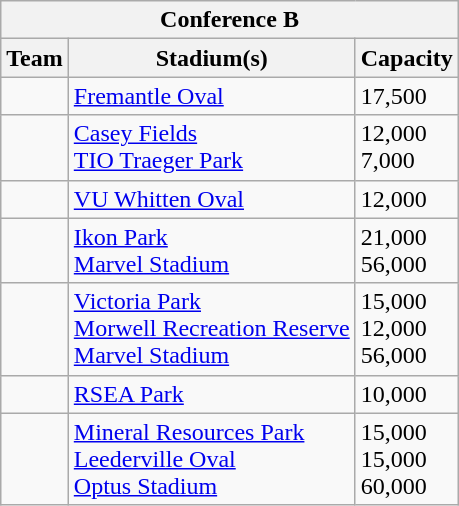<table class="wikitable" style="text-align:left">
<tr>
<th colspan=3>Conference B</th>
</tr>
<tr>
<th>Team</th>
<th>Stadium(s)</th>
<th>Capacity</th>
</tr>
<tr>
<td></td>
<td><a href='#'>Fremantle Oval</a></td>
<td>17,500</td>
</tr>
<tr>
<td></td>
<td><a href='#'>Casey Fields</a><br><a href='#'>TIO Traeger Park</a></td>
<td>12,000<br>7,000</td>
</tr>
<tr>
<td></td>
<td><a href='#'>VU Whitten Oval</a></td>
<td>12,000</td>
</tr>
<tr>
<td></td>
<td><a href='#'>Ikon Park</a><br><a href='#'>Marvel Stadium</a></td>
<td>21,000<br>56,000</td>
</tr>
<tr>
<td></td>
<td><a href='#'>Victoria Park</a><br><a href='#'>Morwell Recreation Reserve</a><br><a href='#'>Marvel Stadium</a></td>
<td>15,000<br>12,000<br>56,000</td>
</tr>
<tr>
<td></td>
<td><a href='#'>RSEA Park</a></td>
<td>10,000</td>
</tr>
<tr>
<td></td>
<td><a href='#'>Mineral Resources Park</a><br><a href='#'>Leederville Oval</a><br><a href='#'>Optus Stadium</a></td>
<td>15,000<br>15,000<br>60,000</td>
</tr>
</table>
